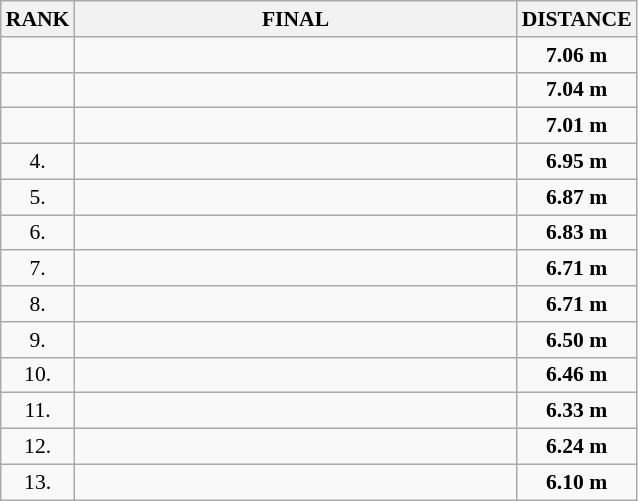<table class="wikitable" style="border-collapse: collapse; font-size: 90%;">
<tr>
<th>RANK</th>
<th style="width: 20em">FINAL</th>
<th style="width: 5em">DISTANCE</th>
</tr>
<tr>
<td align="center"></td>
<td></td>
<td align="center"><strong>7.06 m</strong></td>
</tr>
<tr>
<td align="center"></td>
<td></td>
<td align="center"><strong>7.04 m</strong></td>
</tr>
<tr>
<td align="center"></td>
<td></td>
<td align="center"><strong>7.01 m</strong></td>
</tr>
<tr>
<td align="center">4.</td>
<td></td>
<td align="center"><strong>6.95 m</strong></td>
</tr>
<tr>
<td align="center">5.</td>
<td></td>
<td align="center"><strong>6.87 m</strong></td>
</tr>
<tr>
<td align="center">6.</td>
<td></td>
<td align="center"><strong>6.83 m</strong></td>
</tr>
<tr>
<td align="center">7.</td>
<td></td>
<td align="center"><strong>6.71 m</strong></td>
</tr>
<tr>
<td align="center">8.</td>
<td></td>
<td align="center"><strong>6.71 m</strong></td>
</tr>
<tr>
<td align="center">9.</td>
<td></td>
<td align="center"><strong>6.50 m</strong></td>
</tr>
<tr>
<td align="center">10.</td>
<td></td>
<td align="center"><strong>6.46 m</strong></td>
</tr>
<tr>
<td align="center">11.</td>
<td></td>
<td align="center"><strong>6.33 m</strong></td>
</tr>
<tr>
<td align="center">12.</td>
<td></td>
<td align="center"><strong>6.24 m</strong></td>
</tr>
<tr>
<td align="center">13.</td>
<td></td>
<td align="center"><strong>6.10 m</strong></td>
</tr>
</table>
